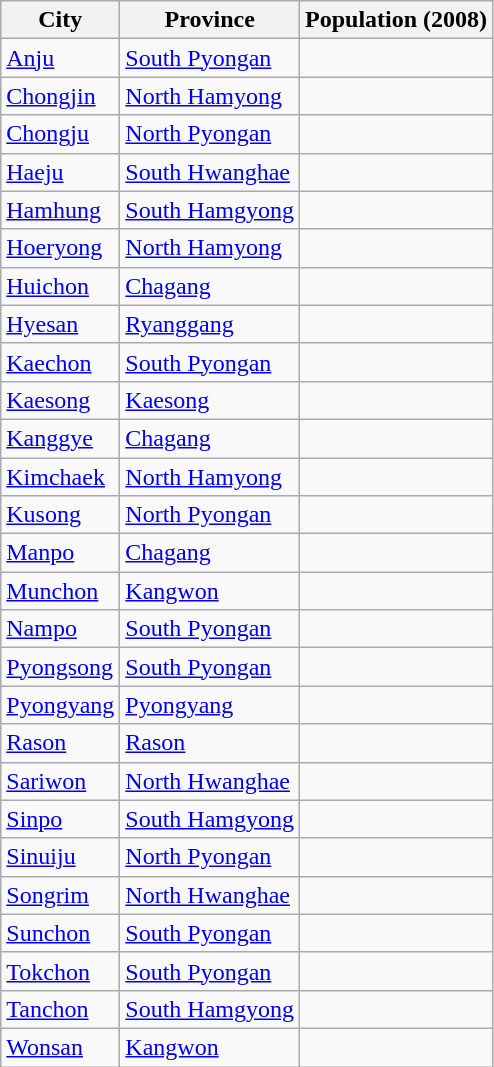<table class="wikitable sortable sticky-header col3right">
<tr>
<th>City</th>
<th>Province</th>
<th>Population (2008)</th>
</tr>
<tr>
<td><a href='#'>Anju</a></td>
<td><a href='#'>South Pyongan</a></td>
<td></td>
</tr>
<tr>
<td><a href='#'>Chongjin</a></td>
<td><a href='#'>North Hamyong</a></td>
<td></td>
</tr>
<tr>
<td><a href='#'>Chongju</a></td>
<td><a href='#'>North Pyongan</a></td>
<td></td>
</tr>
<tr>
<td><a href='#'>Haeju</a></td>
<td><a href='#'>South Hwanghae</a></td>
<td></td>
</tr>
<tr>
<td><a href='#'>Hamhung</a></td>
<td><a href='#'>South Hamgyong</a></td>
<td></td>
</tr>
<tr>
<td><a href='#'>Hoeryong</a></td>
<td><a href='#'>North Hamyong</a></td>
<td></td>
</tr>
<tr>
<td><a href='#'>Huichon</a></td>
<td><a href='#'>Chagang</a></td>
<td></td>
</tr>
<tr>
<td><a href='#'>Hyesan</a></td>
<td><a href='#'>Ryanggang</a></td>
<td></td>
</tr>
<tr>
<td><a href='#'>Kaechon</a></td>
<td><a href='#'>South Pyongan</a></td>
<td></td>
</tr>
<tr>
<td><a href='#'>Kaesong</a></td>
<td><a href='#'>Kaesong</a></td>
<td></td>
</tr>
<tr>
<td><a href='#'>Kanggye</a></td>
<td><a href='#'>Chagang</a></td>
<td></td>
</tr>
<tr>
<td><a href='#'>Kimchaek</a></td>
<td><a href='#'>North Hamyong</a></td>
<td></td>
</tr>
<tr>
<td><a href='#'>Kusong</a></td>
<td><a href='#'>North Pyongan</a></td>
<td></td>
</tr>
<tr>
<td><a href='#'>Manpo</a></td>
<td><a href='#'>Chagang</a></td>
<td></td>
</tr>
<tr>
<td><a href='#'>Munchon</a></td>
<td><a href='#'>Kangwon</a></td>
<td></td>
</tr>
<tr>
<td><a href='#'>Nampo</a></td>
<td><a href='#'>South Pyongan</a></td>
<td></td>
</tr>
<tr>
<td><a href='#'>Pyongsong</a></td>
<td><a href='#'>South Pyongan</a></td>
<td></td>
</tr>
<tr>
<td><a href='#'>Pyongyang</a></td>
<td><a href='#'>Pyongyang</a></td>
<td></td>
</tr>
<tr>
<td><a href='#'>Rason</a></td>
<td><a href='#'>Rason</a></td>
<td></td>
</tr>
<tr>
<td><a href='#'>Sariwon</a></td>
<td><a href='#'>North Hwanghae</a></td>
<td></td>
</tr>
<tr>
<td><a href='#'>Sinpo</a></td>
<td><a href='#'>South Hamgyong</a></td>
<td></td>
</tr>
<tr>
<td><a href='#'>Sinuiju</a></td>
<td><a href='#'>North Pyongan</a></td>
<td></td>
</tr>
<tr>
<td><a href='#'>Songrim</a></td>
<td><a href='#'>North Hwanghae</a></td>
<td></td>
</tr>
<tr>
<td><a href='#'>Sunchon</a></td>
<td><a href='#'>South Pyongan</a></td>
<td></td>
</tr>
<tr>
<td><a href='#'>Tokchon</a></td>
<td><a href='#'>South Pyongan</a></td>
<td></td>
</tr>
<tr>
<td><a href='#'>Tanchon</a></td>
<td><a href='#'>South Hamgyong</a></td>
<td></td>
</tr>
<tr>
<td><a href='#'>Wonsan</a></td>
<td><a href='#'>Kangwon</a></td>
<td></td>
</tr>
</table>
